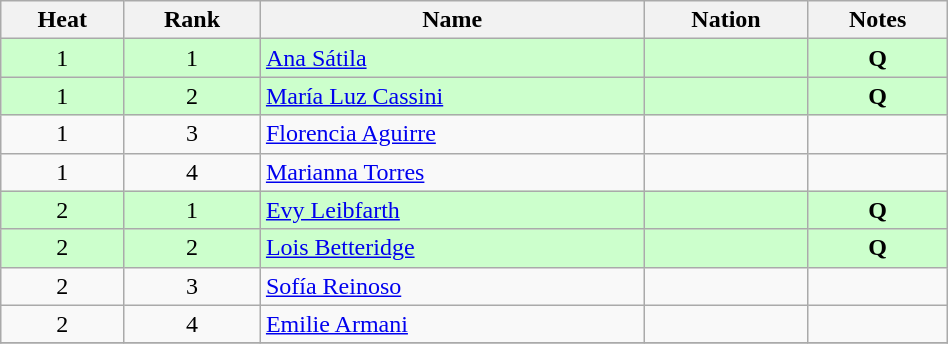<table class="wikitable sortable" style="text-align:center" width=50%>
<tr>
<th>Heat</th>
<th>Rank</th>
<th>Name</th>
<th>Nation</th>
<th>Notes</th>
</tr>
<tr bgcolor=ccffcc>
<td>1</td>
<td>1</td>
<td align=left><a href='#'>Ana Sátila</a></td>
<td align=left></td>
<td><strong>Q</strong></td>
</tr>
<tr bgcolor=ccffcc>
<td>1</td>
<td>2</td>
<td align=left><a href='#'>María Luz Cassini</a></td>
<td align=left></td>
<td><strong>Q</strong></td>
</tr>
<tr>
<td>1</td>
<td>3</td>
<td align=left><a href='#'>Florencia Aguirre</a></td>
<td align=left></td>
<td></td>
</tr>
<tr>
<td>1</td>
<td>4</td>
<td align=left><a href='#'>Marianna Torres</a></td>
<td align=left></td>
<td></td>
</tr>
<tr bgcolor=ccffcc>
<td>2</td>
<td>1</td>
<td align=left><a href='#'>Evy Leibfarth</a></td>
<td align=left></td>
<td><strong>Q</strong></td>
</tr>
<tr bgcolor=ccffcc>
<td>2</td>
<td>2</td>
<td align=left><a href='#'>Lois Betteridge</a></td>
<td align=left></td>
<td><strong>Q</strong></td>
</tr>
<tr>
<td>2</td>
<td>3</td>
<td align=left><a href='#'>Sofía Reinoso</a></td>
<td align=left></td>
<td></td>
</tr>
<tr>
<td>2</td>
<td>4</td>
<td align=left><a href='#'>Emilie Armani</a></td>
<td align=left></td>
<td></td>
</tr>
<tr>
</tr>
</table>
